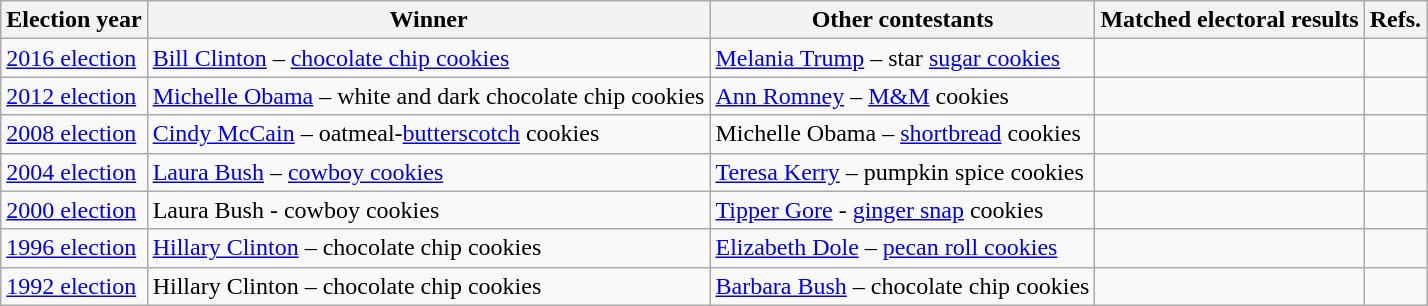<table class="wikitable">
<tr>
<th>Election year</th>
<th>Winner</th>
<th>Other contestants</th>
<th>Matched electoral results</th>
<th>Refs.</th>
</tr>
<tr>
<td><a href='#'>2016 election</a></td>
<td><a href='#'>Bill Clinton</a> – <a href='#'>chocolate chip cookies</a></td>
<td><a href='#'>Melania Trump</a> – star <a href='#'>sugar cookies</a></td>
<td></td>
<td></td>
</tr>
<tr>
<td><a href='#'>2012 election</a></td>
<td><a href='#'>Michelle Obama</a> – white and dark chocolate chip cookies</td>
<td><a href='#'>Ann Romney</a> – <a href='#'>M&M</a> cookies</td>
<td></td>
<td></td>
</tr>
<tr>
<td><a href='#'>2008 election</a></td>
<td><a href='#'>Cindy McCain</a> – oatmeal-<a href='#'>butterscotch</a> cookies</td>
<td>Michelle Obama – <a href='#'>shortbread</a> cookies</td>
<td></td>
<td></td>
</tr>
<tr>
<td><a href='#'>2004 election</a></td>
<td><a href='#'>Laura Bush</a> – <a href='#'>cowboy cookies</a></td>
<td><a href='#'>Teresa Kerry</a> – pumpkin spice cookies</td>
<td></td>
<td></td>
</tr>
<tr>
<td><a href='#'>2000 election</a></td>
<td>Laura Bush - cowboy cookies</td>
<td><a href='#'>Tipper Gore</a> - <a href='#'>ginger snap</a> cookies</td>
<td></td>
<td></td>
</tr>
<tr>
<td><a href='#'>1996 election</a></td>
<td><a href='#'>Hillary Clinton</a> – chocolate chip cookies</td>
<td><a href='#'>Elizabeth Dole</a> – <a href='#'>pecan roll cookies</a></td>
<td></td>
<td></td>
</tr>
<tr>
<td><a href='#'>1992 election</a></td>
<td>Hillary Clinton – chocolate chip cookies</td>
<td><a href='#'>Barbara Bush</a> – chocolate chip cookies</td>
<td></td>
<td></td>
</tr>
</table>
